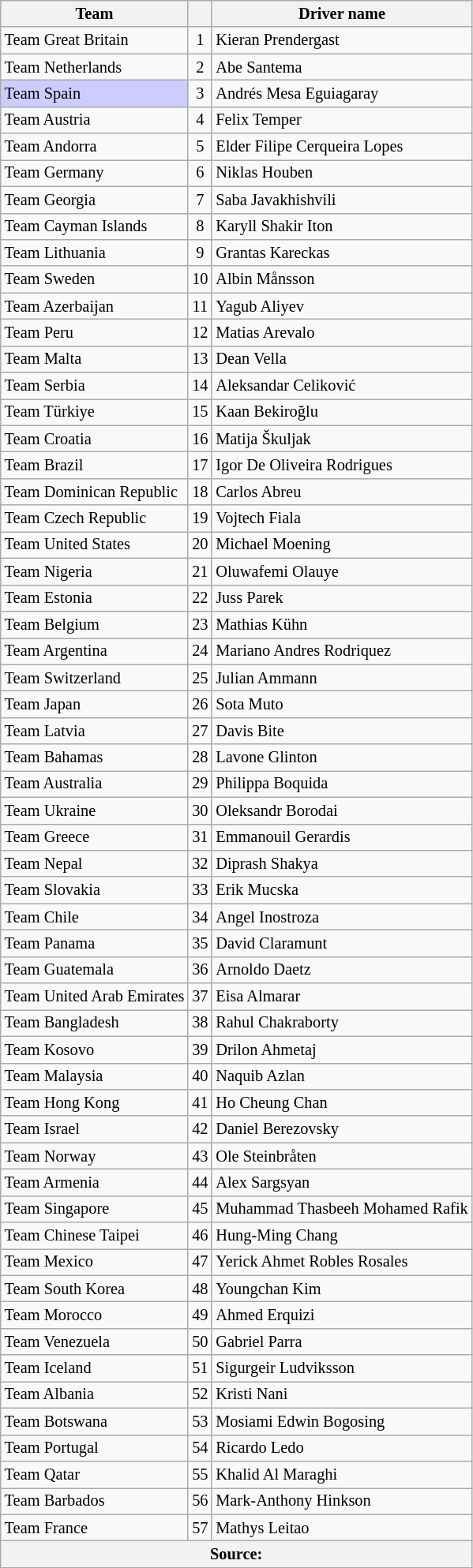<table class="wikitable" style="font-size: 85%;">
<tr>
<th>Team</th>
<th></th>
<th>Driver name</th>
</tr>
<tr>
<td> Team Great Britain</td>
<td align="center">1</td>
<td>Kieran Prendergast</td>
</tr>
<tr>
<td> Team Netherlands</td>
<td align="center">2</td>
<td>Abe Santema</td>
</tr>
<tr>
<td style="background:#ccccff"> Team Spain</td>
<td align="center">3</td>
<td>Andrés Mesa Eguiagaray</td>
</tr>
<tr>
<td> Team Austria</td>
<td align="center">4</td>
<td>Felix Temper</td>
</tr>
<tr>
<td> Team Andorra</td>
<td align="center">5</td>
<td>Elder Filipe Cerqueira Lopes</td>
</tr>
<tr>
<td> Team Germany</td>
<td align="center">6</td>
<td>Niklas Houben</td>
</tr>
<tr>
<td> Team Georgia</td>
<td align="center">7</td>
<td>Saba Javakhishvili</td>
</tr>
<tr>
<td> Team Cayman Islands</td>
<td align="center">8</td>
<td>Karyll Shakir Iton</td>
</tr>
<tr>
<td> Team Lithuania</td>
<td align="center">9</td>
<td>Grantas Kareckas</td>
</tr>
<tr>
<td> Team Sweden</td>
<td align="center">10</td>
<td>Albin Månsson</td>
</tr>
<tr>
<td> Team Azerbaijan</td>
<td align="center">11</td>
<td>Yagub Aliyev</td>
</tr>
<tr>
<td> Team Peru</td>
<td align="center">12</td>
<td>Matias Arevalo</td>
</tr>
<tr>
<td> Team Malta</td>
<td align="center">13</td>
<td>Dean Vella</td>
</tr>
<tr>
<td> Team Serbia</td>
<td align="center">14</td>
<td>Aleksandar Celiković</td>
</tr>
<tr>
<td> Team Türkiye</td>
<td align="center">15</td>
<td>Kaan Bekiroğlu</td>
</tr>
<tr>
<td> Team Croatia</td>
<td align="center">16</td>
<td>Matija Škuljak</td>
</tr>
<tr>
<td> Team Brazil</td>
<td align="center">17</td>
<td>Igor De Oliveira Rodrigues</td>
</tr>
<tr>
<td> Team Dominican Republic</td>
<td align="center">18</td>
<td>Carlos Abreu</td>
</tr>
<tr>
<td> Team Czech Republic</td>
<td align="center">19</td>
<td>Vojtech Fiala</td>
</tr>
<tr>
<td> Team United States</td>
<td align="center">20</td>
<td>Michael Moening</td>
</tr>
<tr>
<td> Team Nigeria</td>
<td align="center">21</td>
<td>Oluwafemi Olauye</td>
</tr>
<tr>
<td> Team Estonia</td>
<td align="center">22</td>
<td>Juss Parek</td>
</tr>
<tr>
<td> Team Belgium</td>
<td align="center">23</td>
<td>Mathias Kühn</td>
</tr>
<tr>
<td> Team Argentina</td>
<td align="center">24</td>
<td>Mariano Andres Rodriquez</td>
</tr>
<tr>
<td> Team Switzerland</td>
<td align="center">25</td>
<td>Julian Ammann</td>
</tr>
<tr>
<td> Team Japan</td>
<td align="center">26</td>
<td>Sota Muto</td>
</tr>
<tr>
<td> Team Latvia</td>
<td align="center">27</td>
<td>Davis Bite</td>
</tr>
<tr>
<td> Team Bahamas</td>
<td align="center">28</td>
<td>Lavone Glinton</td>
</tr>
<tr>
<td> Team Australia</td>
<td align="center">29</td>
<td>Philippa Boquida</td>
</tr>
<tr>
<td> Team Ukraine</td>
<td align="center">30</td>
<td>Oleksandr Borodai</td>
</tr>
<tr>
<td> Team Greece</td>
<td align="center">31</td>
<td>Emmanouil Gerardis</td>
</tr>
<tr>
<td> Team Nepal</td>
<td align="center">32</td>
<td>Diprash Shakya</td>
</tr>
<tr>
<td> Team Slovakia</td>
<td align="center">33</td>
<td>Erik Mucska</td>
</tr>
<tr>
<td> Team Chile</td>
<td align="center">34</td>
<td>Angel Inostroza</td>
</tr>
<tr>
<td> Team Panama</td>
<td align="center">35</td>
<td>David Claramunt</td>
</tr>
<tr>
<td> Team Guatemala</td>
<td align="center">36</td>
<td>Arnoldo Daetz</td>
</tr>
<tr>
<td> Team United Arab Emirates</td>
<td align="center">37</td>
<td>Eisa Almarar</td>
</tr>
<tr>
<td> Team Bangladesh</td>
<td align="center">38</td>
<td>Rahul Chakraborty</td>
</tr>
<tr>
<td> Team Kosovo</td>
<td align="center">39</td>
<td>Drilon Ahmetaj</td>
</tr>
<tr>
<td> Team Malaysia</td>
<td align="center">40</td>
<td>Naquib Azlan</td>
</tr>
<tr>
<td> Team Hong Kong</td>
<td align="center">41</td>
<td>Ho Cheung Chan</td>
</tr>
<tr>
<td> Team Israel</td>
<td align="center">42</td>
<td>Daniel Berezovsky</td>
</tr>
<tr>
<td> Team Norway</td>
<td align="center">43</td>
<td>Ole Steinbråten</td>
</tr>
<tr>
<td> Team Armenia</td>
<td align="center">44</td>
<td>Alex Sargsyan</td>
</tr>
<tr>
<td> Team Singapore</td>
<td align="center">45</td>
<td>Muhammad Thasbeeh Mohamed Rafik</td>
</tr>
<tr>
<td> Team Chinese Taipei</td>
<td align="center">46</td>
<td>Hung-Ming Chang</td>
</tr>
<tr>
<td> Team Mexico</td>
<td align="center">47</td>
<td>Yerick Ahmet Robles Rosales</td>
</tr>
<tr>
<td> Team South Korea</td>
<td align="center">48</td>
<td>Youngchan Kim</td>
</tr>
<tr>
<td> Team Morocco</td>
<td align="center">49</td>
<td>Ahmed Erquizi</td>
</tr>
<tr>
<td> Team Venezuela</td>
<td align="center">50</td>
<td>Gabriel Parra</td>
</tr>
<tr>
<td> Team Iceland</td>
<td align="center">51</td>
<td>Sigurgeir Ludviksson</td>
</tr>
<tr>
<td> Team Albania</td>
<td align="center">52</td>
<td>Kristi Nani</td>
</tr>
<tr>
<td> Team Botswana</td>
<td align="center">53</td>
<td>Mosiami Edwin Bogosing</td>
</tr>
<tr>
<td> Team Portugal</td>
<td align="center">54</td>
<td>Ricardo Ledo</td>
</tr>
<tr>
<td> Team Qatar</td>
<td align="center">55</td>
<td>Khalid Al Maraghi</td>
</tr>
<tr>
<td> Team Barbados</td>
<td align="center">56</td>
<td>Mark-Anthony Hinkson</td>
</tr>
<tr>
<td> Team France</td>
<td align="center">57</td>
<td>Mathys Leitao</td>
</tr>
<tr>
<th colspan=4>Source:</th>
</tr>
</table>
